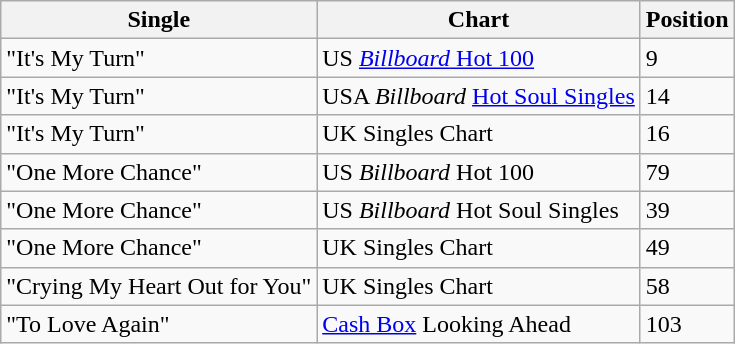<table class="wikitable">
<tr>
<th>Single</th>
<th>Chart</th>
<th>Position</th>
</tr>
<tr>
<td>"It's My Turn"</td>
<td>US <a href='#'><em>Billboard</em> Hot 100</a></td>
<td>9</td>
</tr>
<tr>
<td>"It's My Turn"</td>
<td>USA <em>Billboard</em> <a href='#'>Hot Soul Singles</a></td>
<td>14</td>
</tr>
<tr>
<td>"It's My Turn"</td>
<td>UK Singles Chart</td>
<td>16</td>
</tr>
<tr>
<td>"One More Chance"</td>
<td>US <em>Billboard</em> Hot 100</td>
<td>79</td>
</tr>
<tr>
<td>"One More Chance"</td>
<td>US <em>Billboard</em> Hot Soul Singles</td>
<td>39</td>
</tr>
<tr>
<td>"One More Chance"</td>
<td>UK Singles Chart</td>
<td>49</td>
</tr>
<tr>
<td>"Crying My Heart Out for You"</td>
<td>UK Singles Chart</td>
<td>58</td>
</tr>
<tr>
<td>"To Love Again"</td>
<td><a href='#'>Cash Box</a> Looking Ahead</td>
<td>103 </td>
</tr>
</table>
